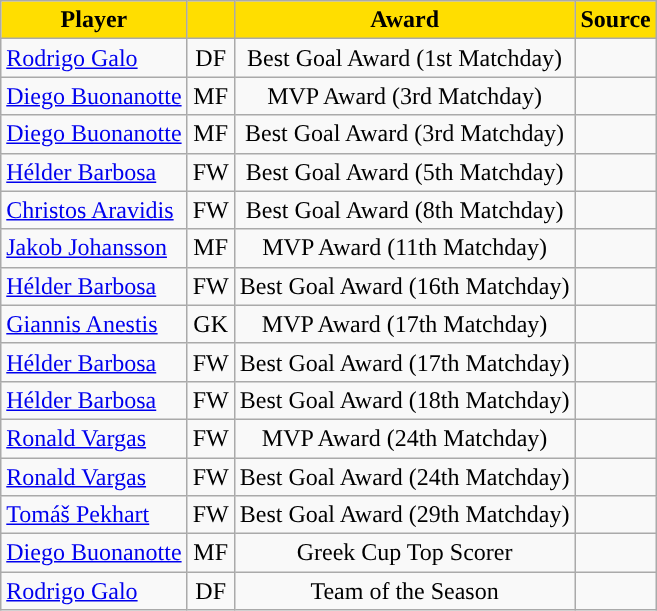<table class="wikitable">
<tr>
<th style="background:#FFDE00">Player</th>
<th style="background:#FFDE00"></th>
<th style="background:#FFDE00">Award</th>
<th style="background:#FFDE00">Source</th>
</tr>
<tr>
<td> <a href='#'>Rodrigo Galo</a></td>
<td align="center">DF</td>
<td align="center">Best Goal Award (1st Matchday)</td>
<td align="center"></td>
</tr>
<tr>
<td> <a href='#'>Diego Buonanotte</a></td>
<td align="center">MF</td>
<td align="center">MVP Award (3rd Matchday)</td>
<td align="center"></td>
</tr>
<tr>
<td> <a href='#'>Diego Buonanotte</a></td>
<td align="center">MF</td>
<td align="center">Best Goal Award (3rd Matchday)</td>
<td align="center"></td>
</tr>
<tr>
<td> <a href='#'>Hélder Barbosa</a></td>
<td align="center">FW</td>
<td align="center">Best Goal Award (5th Matchday)</td>
<td align="center"></td>
</tr>
<tr>
<td> <a href='#'>Christos Aravidis</a></td>
<td align="center">FW</td>
<td align="center">Best Goal Award (8th Matchday)</td>
<td align="center"></td>
</tr>
<tr>
<td> <a href='#'>Jakob Johansson</a></td>
<td align="center">MF</td>
<td align="center">MVP Award (11th Matchday)</td>
<td align="center"></td>
</tr>
<tr>
<td> <a href='#'>Hélder Barbosa</a></td>
<td align="center">FW</td>
<td align="center">Best Goal Award (16th Matchday)</td>
<td align="center"></td>
</tr>
<tr>
<td> <a href='#'>Giannis Anestis</a></td>
<td align="center">GK</td>
<td align="center">MVP Award (17th Matchday)</td>
<td align="center"></td>
</tr>
<tr>
<td> <a href='#'>Hélder Barbosa</a></td>
<td align="center">FW</td>
<td align="center">Best Goal Award (17th Matchday)</td>
<td align="center"></td>
</tr>
<tr>
<td> <a href='#'>Hélder Barbosa</a></td>
<td align="center">FW</td>
<td align="center">Best Goal Award (18th Matchday)</td>
<td align="center"></td>
</tr>
<tr>
<td> <a href='#'>Ronald Vargas</a></td>
<td align="center">FW</td>
<td align="center">MVP Award (24th Matchday)</td>
<td align="center"></td>
</tr>
<tr>
<td> <a href='#'>Ronald Vargas</a></td>
<td align="center">FW</td>
<td align="center">Best Goal Award (24th Matchday)</td>
<td align="center"></td>
</tr>
<tr>
<td> <a href='#'>Tomáš Pekhart</a></td>
<td align="center">FW</td>
<td align="center">Best Goal Award (29th Matchday)</td>
<td align="center"></td>
</tr>
<tr>
<td> <a href='#'>Diego Buonanotte</a></td>
<td align="center">MF</td>
<td align="center">Greek Cup Top Scorer</td>
<td align="center"></td>
</tr>
<tr>
<td> <a href='#'>Rodrigo Galo</a></td>
<td align="center">DF</td>
<td align="center">Team of the Season</td>
<td align="center"></td>
</tr>
</table>
